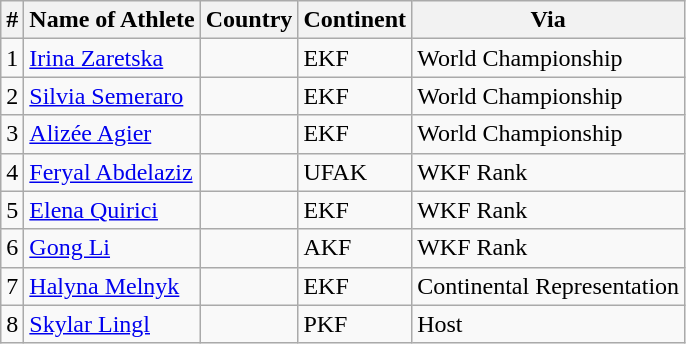<table class="wikitable sortable">
<tr>
<th>#</th>
<th>Name of Athlete</th>
<th>Country</th>
<th>Continent</th>
<th>Via</th>
</tr>
<tr>
<td>1</td>
<td><a href='#'>Irina Zaretska</a></td>
<td></td>
<td>EKF</td>
<td>World Championship</td>
</tr>
<tr>
<td>2</td>
<td><a href='#'>Silvia Semeraro</a></td>
<td></td>
<td>EKF</td>
<td>World Championship</td>
</tr>
<tr>
<td>3</td>
<td><a href='#'>Alizée Agier</a></td>
<td></td>
<td>EKF</td>
<td>World Championship</td>
</tr>
<tr>
<td>4</td>
<td><a href='#'>Feryal Abdelaziz</a></td>
<td></td>
<td>UFAK</td>
<td>WKF Rank</td>
</tr>
<tr>
<td>5</td>
<td><a href='#'>Elena Quirici</a></td>
<td></td>
<td>EKF</td>
<td>WKF Rank</td>
</tr>
<tr>
<td>6</td>
<td><a href='#'>Gong Li</a></td>
<td></td>
<td>AKF</td>
<td>WKF Rank</td>
</tr>
<tr>
<td>7</td>
<td><a href='#'>Halyna Melnyk</a></td>
<td></td>
<td>EKF</td>
<td>Continental Representation</td>
</tr>
<tr>
<td>8</td>
<td><a href='#'>Skylar Lingl</a></td>
<td></td>
<td>PKF</td>
<td>Host</td>
</tr>
</table>
